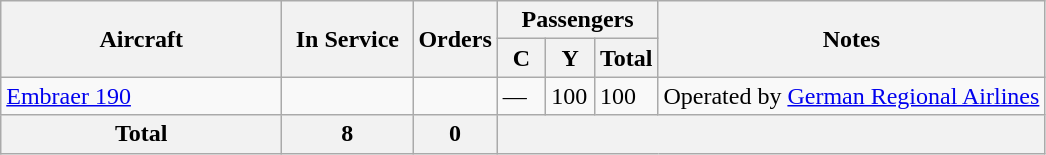<table class="wikitable">
<tr>
<th rowspan="2" style="width:180px;">Aircraft</th>
<th rowspan="2" style="width:80px;">In Service</th>
<th rowspan="2" style="width:30px;">Orders</th>
<th colspan="3">Passengers</th>
<th rowspan="2">Notes</th>
</tr>
<tr>
<th style="width:25px;"><abbr>C</abbr></th>
<th style="width:25px;"><abbr>Y</abbr></th>
<th style="width:25px;">Total</th>
</tr>
<tr>
<td><a href='#'>Embraer 190</a></td>
<td></td>
<td></td>
<td>—</td>
<td>100</td>
<td>100</td>
<td>Operated by <a href='#'>German Regional Airlines</a></td>
</tr>
<tr>
<th>Total</th>
<th>8</th>
<th>0</th>
<th colspan="4"></th>
</tr>
</table>
